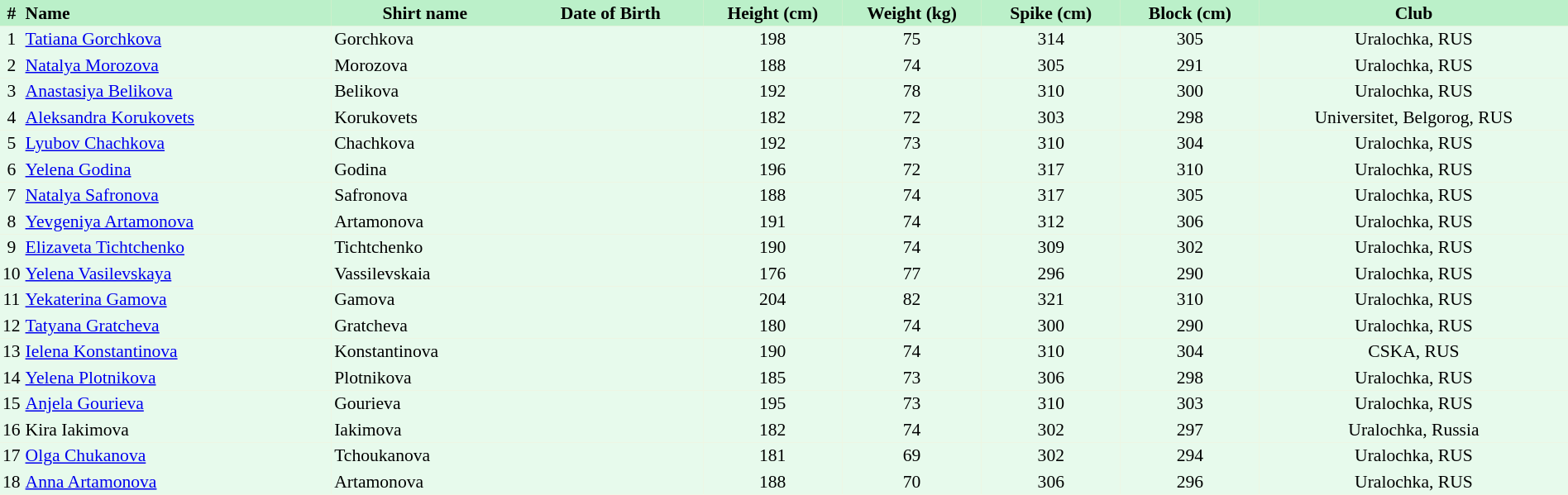<table border=0 cellpadding=2 cellspacing=0  |- bgcolor=#FFECCE style="text-align:center; font-size:90%; width:100%">
<tr bgcolor=#BBF0C9>
<th>#</th>
<th align=left width=20%>Name</th>
<th width=12%>Shirt name</th>
<th width=12%>Date of Birth</th>
<th width=9%>Height (cm)</th>
<th width=9%>Weight (kg)</th>
<th width=9%>Spike (cm)</th>
<th width=9%>Block (cm)</th>
<th width=20%>Club</th>
</tr>
<tr bgcolor=#E7FAEC>
<td>1</td>
<td align=left><a href='#'>Tatiana Gorchkova</a></td>
<td align=left>Gorchkova</td>
<td></td>
<td>198</td>
<td>75</td>
<td>314</td>
<td>305</td>
<td>Uralochka, RUS</td>
</tr>
<tr bgcolor=#E7FAEC>
<td>2</td>
<td align=left><a href='#'>Natalya Morozova</a></td>
<td align=left>Morozova</td>
<td></td>
<td>188</td>
<td>74</td>
<td>305</td>
<td>291</td>
<td>Uralochka, RUS</td>
</tr>
<tr bgcolor=#E7FAEC>
<td>3</td>
<td align=left><a href='#'>Anastasiya Belikova</a></td>
<td align=left>Belikova</td>
<td></td>
<td>192</td>
<td>78</td>
<td>310</td>
<td>300</td>
<td>Uralochka, RUS</td>
</tr>
<tr bgcolor=#E7FAEC>
<td>4</td>
<td align=left><a href='#'>Aleksandra Korukovets</a></td>
<td align=left>Korukovets</td>
<td></td>
<td>182</td>
<td>72</td>
<td>303</td>
<td>298</td>
<td>Universitet, Belgorog, RUS</td>
</tr>
<tr bgcolor=#E7FAEC>
<td>5</td>
<td align=left><a href='#'>Lyubov Chachkova</a></td>
<td align=left>Chachkova</td>
<td></td>
<td>192</td>
<td>73</td>
<td>310</td>
<td>304</td>
<td>Uralochka, RUS</td>
</tr>
<tr bgcolor=#E7FAEC>
<td>6</td>
<td align=left><a href='#'>Yelena Godina</a></td>
<td align=left>Godina</td>
<td></td>
<td>196</td>
<td>72</td>
<td>317</td>
<td>310</td>
<td>Uralochka, RUS</td>
</tr>
<tr bgcolor=#E7FAEC>
<td>7</td>
<td align=left><a href='#'>Natalya Safronova</a></td>
<td align=left>Safronova</td>
<td></td>
<td>188</td>
<td>74</td>
<td>317</td>
<td>305</td>
<td>Uralochka, RUS</td>
</tr>
<tr bgcolor=#E7FAEC>
<td>8</td>
<td align=left><a href='#'>Yevgeniya Artamonova</a></td>
<td align=left>Artamonova</td>
<td></td>
<td>191</td>
<td>74</td>
<td>312</td>
<td>306</td>
<td>Uralochka, RUS</td>
</tr>
<tr bgcolor=#E7FAEC>
<td>9</td>
<td align=left><a href='#'>Elizaveta Tichtchenko</a></td>
<td align=left>Tichtchenko</td>
<td></td>
<td>190</td>
<td>74</td>
<td>309</td>
<td>302</td>
<td>Uralochka, RUS</td>
</tr>
<tr bgcolor=#E7FAEC>
<td>10</td>
<td align=left><a href='#'>Yelena Vasilevskaya</a></td>
<td align=left>Vassilevskaia</td>
<td></td>
<td>176</td>
<td>77</td>
<td>296</td>
<td>290</td>
<td>Uralochka, RUS</td>
</tr>
<tr bgcolor=#E7FAEC>
<td>11</td>
<td align=left><a href='#'>Yekaterina Gamova</a></td>
<td align=left>Gamova</td>
<td></td>
<td>204</td>
<td>82</td>
<td>321</td>
<td>310</td>
<td>Uralochka, RUS</td>
</tr>
<tr bgcolor=#E7FAEC>
<td>12</td>
<td align=left><a href='#'>Tatyana Gratcheva</a></td>
<td align=left>Gratcheva</td>
<td></td>
<td>180</td>
<td>74</td>
<td>300</td>
<td>290</td>
<td>Uralochka, RUS</td>
</tr>
<tr bgcolor=#E7FAEC>
<td>13</td>
<td align=left><a href='#'>Ielena Konstantinova</a></td>
<td align=left>Konstantinova</td>
<td></td>
<td>190</td>
<td>74</td>
<td>310</td>
<td>304</td>
<td>CSKA, RUS</td>
</tr>
<tr bgcolor=#E7FAEC>
<td>14</td>
<td align=left><a href='#'>Yelena Plotnikova</a></td>
<td align=left>Plotnikova</td>
<td></td>
<td>185</td>
<td>73</td>
<td>306</td>
<td>298</td>
<td>Uralochka, RUS</td>
</tr>
<tr bgcolor=#E7FAEC>
<td>15</td>
<td align=left><a href='#'>Anjela Gourieva</a></td>
<td align=left>Gourieva</td>
<td></td>
<td>195</td>
<td>73</td>
<td>310</td>
<td>303</td>
<td>Uralochka, RUS</td>
</tr>
<tr bgcolor=#E7FAEC>
<td>16</td>
<td align=left>Kira Iakimova</td>
<td align=left>Iakimova</td>
<td></td>
<td>182</td>
<td>74</td>
<td>302</td>
<td>297</td>
<td>Uralochka, Russia</td>
</tr>
<tr bgcolor=#E7FAEC>
<td>17</td>
<td align=left><a href='#'>Olga Chukanova</a></td>
<td align=left>Tchoukanova</td>
<td></td>
<td>181</td>
<td>69</td>
<td>302</td>
<td>294</td>
<td>Uralochka, RUS</td>
</tr>
<tr bgcolor=#E7FAEC>
<td>18</td>
<td align=left><a href='#'>Anna Artamonova</a></td>
<td align=left>Artamonova</td>
<td></td>
<td>188</td>
<td>70</td>
<td>306</td>
<td>296</td>
<td>Uralochka, RUS</td>
</tr>
</table>
